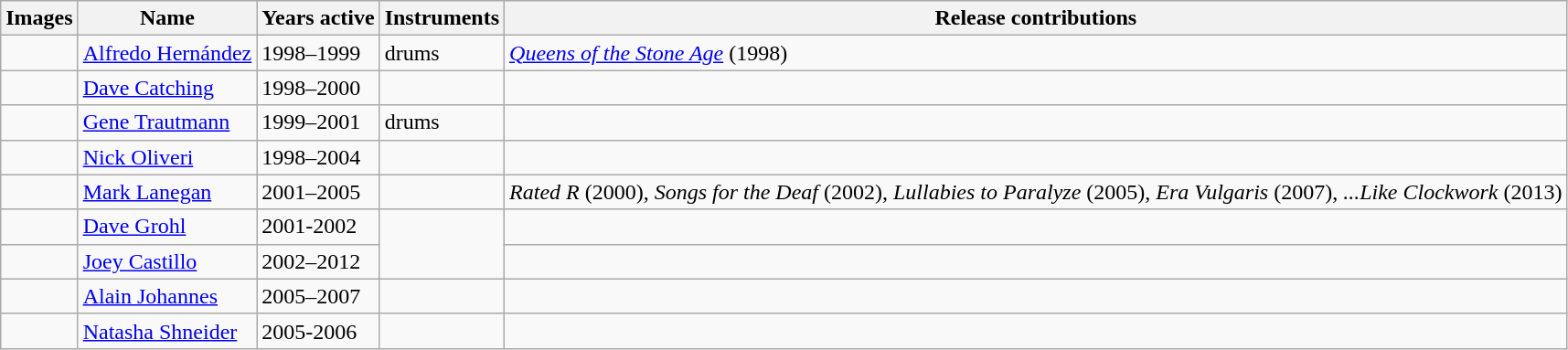<table class="wikitable">
<tr>
<th>Images</th>
<th>Name</th>
<th>Years active</th>
<th>Instruments</th>
<th>Release contributions</th>
</tr>
<tr>
<td></td>
<td><a href='#'>Alfredo Hernández</a></td>
<td>1998–1999</td>
<td>drums</td>
<td><em><a href='#'>Queens of the Stone Age</a></em> (1998)</td>
</tr>
<tr>
<td></td>
<td><a href='#'>Dave Catching</a></td>
<td>1998–2000 </td>
<td></td>
<td></td>
</tr>
<tr>
<td></td>
<td><a href='#'>Gene Trautmann</a></td>
<td>1999–2001</td>
<td>drums</td>
<td></td>
</tr>
<tr>
<td></td>
<td><a href='#'>Nick Oliveri</a></td>
<td>1998–2004 </td>
<td></td>
<td></td>
</tr>
<tr>
<td></td>
<td><a href='#'>Mark Lanegan</a></td>
<td>2001–2005 </td>
<td></td>
<td><em>Rated R</em> (2000), <em>Songs for the Deaf</em> (2002), <em>Lullabies to Paralyze</em> (2005), <em>Era Vulgaris</em> (2007), <em>...Like Clockwork</em> (2013)</td>
</tr>
<tr>
<td></td>
<td><a href='#'>Dave Grohl</a></td>
<td>2001-2002 </td>
<td rowspan="2"></td>
<td></td>
</tr>
<tr>
<td></td>
<td><a href='#'>Joey Castillo</a></td>
<td>2002–2012</td>
<td></td>
</tr>
<tr>
<td></td>
<td><a href='#'>Alain Johannes</a></td>
<td>2005–2007 </td>
<td></td>
<td></td>
</tr>
<tr>
<td></td>
<td><a href='#'>Natasha Shneider</a></td>
<td>2005-2006 </td>
<td></td>
<td></td>
</tr>
</table>
